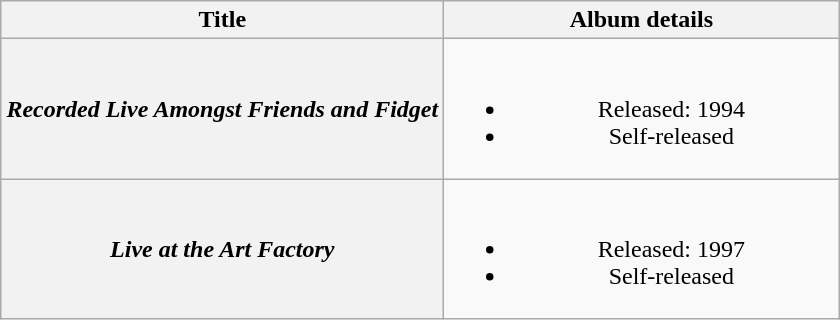<table class="wikitable plainrowheaders" style="text-align:center;">
<tr>
<th scope="col" style="width:18em;">Title</th>
<th scope="col" style="width:16em;">Album details</th>
</tr>
<tr>
<th scope="row"><em>Recorded Live Amongst Friends and Fidget</em></th>
<td><br><ul><li>Released: 1994</li><li>Self-released</li></ul></td>
</tr>
<tr>
<th scope="row"><em>Live at the Art Factory</em></th>
<td><br><ul><li>Released: 1997</li><li>Self-released</li></ul></td>
</tr>
</table>
